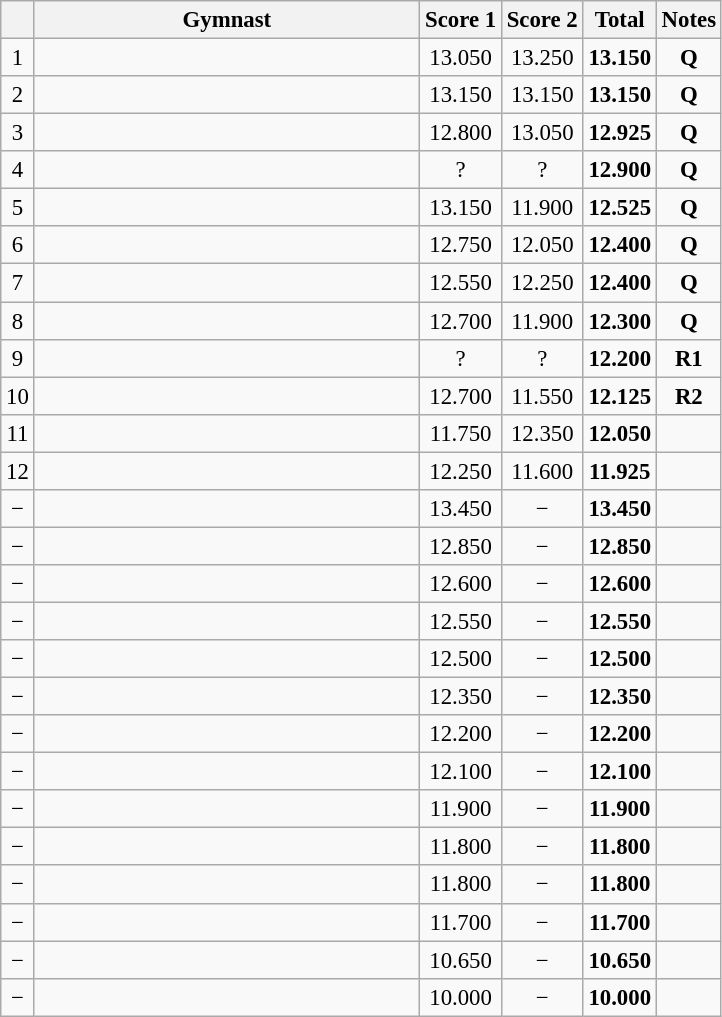<table class="wikitable sortable" style="text-align:center; font-size:95%">
<tr>
<th></th>
<th width="250">Gymnast</th>
<th>Score 1</th>
<th>Score 2</th>
<th>Total</th>
<th>Notes</th>
</tr>
<tr>
<td>1</td>
<td align="left"></td>
<td>13.050</td>
<td>13.250</td>
<td><strong>13.150</strong></td>
<td><strong>Q</strong></td>
</tr>
<tr>
<td>2</td>
<td align="left"></td>
<td>13.150</td>
<td>13.150</td>
<td><strong>13.150</strong></td>
<td><strong>Q</strong></td>
</tr>
<tr>
<td>3</td>
<td align="left"></td>
<td>12.800</td>
<td>13.050</td>
<td><strong>12.925</strong></td>
<td><strong>Q</strong></td>
</tr>
<tr>
<td>4</td>
<td align="left"></td>
<td>?</td>
<td>?</td>
<td><strong>12.900</strong></td>
<td><strong>Q</strong></td>
</tr>
<tr>
<td>5</td>
<td align="left"></td>
<td>13.150</td>
<td>11.900</td>
<td><strong>12.525</strong></td>
<td><strong>Q</strong></td>
</tr>
<tr>
<td>6</td>
<td align="left"></td>
<td>12.750</td>
<td>12.050</td>
<td><strong>12.400</strong></td>
<td><strong>Q</strong></td>
</tr>
<tr>
<td>7</td>
<td align="left"></td>
<td>12.550</td>
<td>12.250</td>
<td><strong>12.400</strong></td>
<td><strong>Q</strong></td>
</tr>
<tr>
<td>8</td>
<td align="left"></td>
<td>12.700</td>
<td>11.900</td>
<td><strong>12.300</strong></td>
<td><strong>Q</strong></td>
</tr>
<tr>
<td>9</td>
<td align="left"></td>
<td>?</td>
<td>?</td>
<td><strong>12.200</strong></td>
<td><strong>R1</strong></td>
</tr>
<tr>
<td>10</td>
<td align="left"></td>
<td>12.700</td>
<td>11.550</td>
<td><strong>12.125</strong></td>
<td><strong>R2</strong></td>
</tr>
<tr>
<td>11</td>
<td align="left"></td>
<td>11.750</td>
<td>12.350</td>
<td><strong>12.050</strong></td>
<td></td>
</tr>
<tr>
<td>12</td>
<td align="left"></td>
<td>12.250</td>
<td>11.600</td>
<td><strong>11.925</strong></td>
<td></td>
</tr>
<tr>
<td>−</td>
<td align="left"></td>
<td>13.450</td>
<td>−</td>
<td><strong>13.450</strong></td>
<td></td>
</tr>
<tr>
<td>−</td>
<td align="left"></td>
<td>12.850</td>
<td>−</td>
<td><strong>12.850</strong></td>
<td></td>
</tr>
<tr>
<td>−</td>
<td align="left"></td>
<td>12.600</td>
<td>−</td>
<td><strong>12.600</strong></td>
<td></td>
</tr>
<tr>
<td>−</td>
<td align="left"></td>
<td>12.550</td>
<td>−</td>
<td><strong>12.550</strong></td>
<td></td>
</tr>
<tr>
<td>−</td>
<td align="left"></td>
<td>12.500</td>
<td>−</td>
<td><strong>12.500</strong></td>
<td></td>
</tr>
<tr>
<td>−</td>
<td align="left"></td>
<td>12.350</td>
<td>−</td>
<td><strong>12.350</strong></td>
<td></td>
</tr>
<tr>
<td>−</td>
<td align="left"></td>
<td>12.200</td>
<td>−</td>
<td><strong>12.200</strong></td>
<td></td>
</tr>
<tr>
<td>−</td>
<td align="left"></td>
<td>12.100</td>
<td>−</td>
<td><strong>12.100</strong></td>
<td></td>
</tr>
<tr>
<td>−</td>
<td align="left"></td>
<td>11.900</td>
<td>−</td>
<td><strong>11.900</strong></td>
<td></td>
</tr>
<tr>
<td>−</td>
<td align="left"></td>
<td>11.800</td>
<td>−</td>
<td><strong>11.800</strong></td>
<td></td>
</tr>
<tr>
<td>−</td>
<td align="left"></td>
<td>11.800</td>
<td>−</td>
<td><strong>11.800</strong></td>
<td></td>
</tr>
<tr>
<td>−</td>
<td align="left"></td>
<td>11.700</td>
<td>−</td>
<td><strong>11.700</strong></td>
<td></td>
</tr>
<tr>
<td>−</td>
<td align="left"></td>
<td>10.650</td>
<td>−</td>
<td><strong>10.650</strong></td>
<td></td>
</tr>
<tr>
<td>−</td>
<td align="left"></td>
<td>10.000</td>
<td>−</td>
<td><strong>10.000</strong></td>
<td></td>
</tr>
</table>
